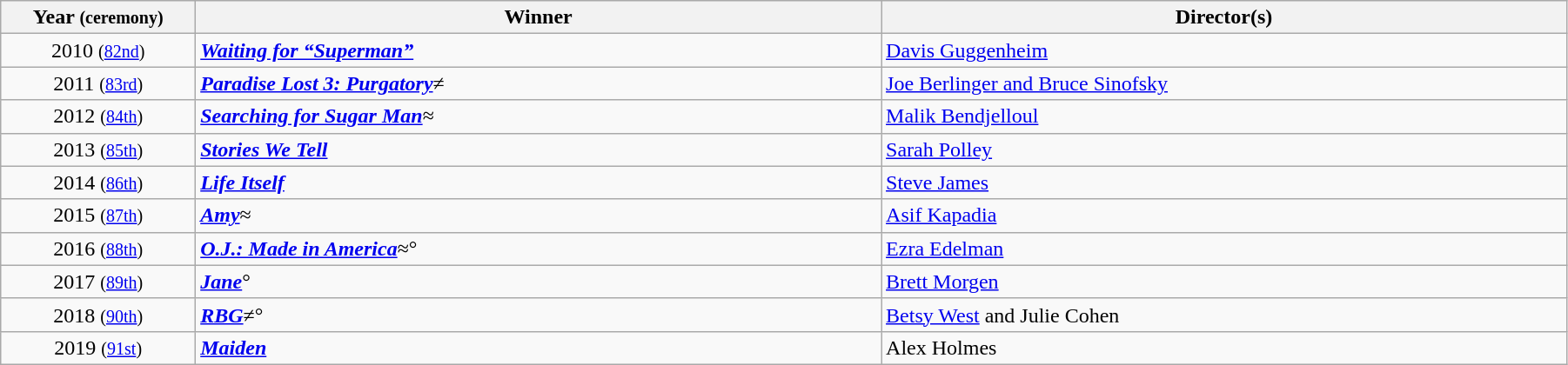<table class="wikitable" style="width:95%;" cellpadding="5">
<tr>
<th style="width:80px;"><strong>Year <small>(ceremony)</small></strong></th>
<th style="width:300px;"><strong>Winner</strong></th>
<th style="width:300px;"><strong>Director(s)</strong></th>
</tr>
<tr>
<td style="text-align:center;">2010 <small>(<a href='#'>82nd</a>)</small></td>
<td><strong><em><a href='#'>Waiting for “Superman”</a></em></strong></td>
<td><a href='#'>Davis Guggenheim</a></td>
</tr>
<tr>
<td style="text-align:center;">2011 <small>(<a href='#'>83rd</a>)</small></td>
<td><strong><em><a href='#'>Paradise Lost 3: Purgatory</a></em></strong>≠</td>
<td><a href='#'>Joe Berlinger and Bruce Sinofsky</a></td>
</tr>
<tr>
<td style="text-align:center;">2012 <small>(<a href='#'>84th</a>)</small></td>
<td><strong><em><a href='#'>Searching for Sugar Man</a></em></strong>≈</td>
<td><a href='#'>Malik Bendjelloul</a></td>
</tr>
<tr>
<td style="text-align:center;">2013 <small>(<a href='#'>85th</a>)</small></td>
<td><strong><em><a href='#'>Stories We Tell</a></em></strong></td>
<td><a href='#'>Sarah Polley</a></td>
</tr>
<tr>
<td style="text-align:center;">2014 <small>(<a href='#'>86th</a>)</small></td>
<td><strong><em><a href='#'>Life Itself</a></em></strong></td>
<td><a href='#'>Steve James</a></td>
</tr>
<tr>
<td style="text-align:center;">2015 <small>(<a href='#'>87th</a>)</small></td>
<td><strong><em><a href='#'>Amy</a></em></strong>≈</td>
<td><a href='#'>Asif Kapadia</a></td>
</tr>
<tr>
<td style="text-align:center;">2016 <small>(<a href='#'>88th</a>)</small></td>
<td><strong><em><a href='#'>O.J.: Made in America</a></em></strong>≈°</td>
<td><a href='#'>Ezra Edelman</a></td>
</tr>
<tr>
<td style="text-align:center;">2017 <small>(<a href='#'>89th</a>)</small></td>
<td><strong><em><a href='#'>Jane</a></em></strong>°</td>
<td><a href='#'>Brett Morgen</a></td>
</tr>
<tr>
<td style="text-align:center;">2018 <small>(<a href='#'>90th</a>)</small></td>
<td><strong><em><a href='#'>RBG</a></em></strong>≠°</td>
<td><a href='#'>Betsy West</a> and Julie Cohen</td>
</tr>
<tr>
<td style="text-align:center;">2019 <small>(<a href='#'>91st</a>)</small></td>
<td><strong><em><a href='#'>Maiden</a></em></strong></td>
<td>Alex Holmes</td>
</tr>
</table>
